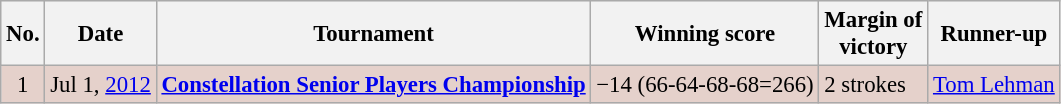<table class="wikitable" style="font-size:95%;">
<tr style="background:#eeeeee;">
<th>No.</th>
<th>Date</th>
<th>Tournament</th>
<th>Winning score</th>
<th>Margin of<br>victory</th>
<th>Runner-up</th>
</tr>
<tr style="background:#e5d1cb;">
<td align=center>1</td>
<td>Jul 1, <a href='#'>2012</a></td>
<td><strong><a href='#'>Constellation Senior Players Championship</a></strong></td>
<td>−14 (66-64-68-68=266)</td>
<td>2 strokes</td>
<td> <a href='#'>Tom Lehman</a></td>
</tr>
</table>
